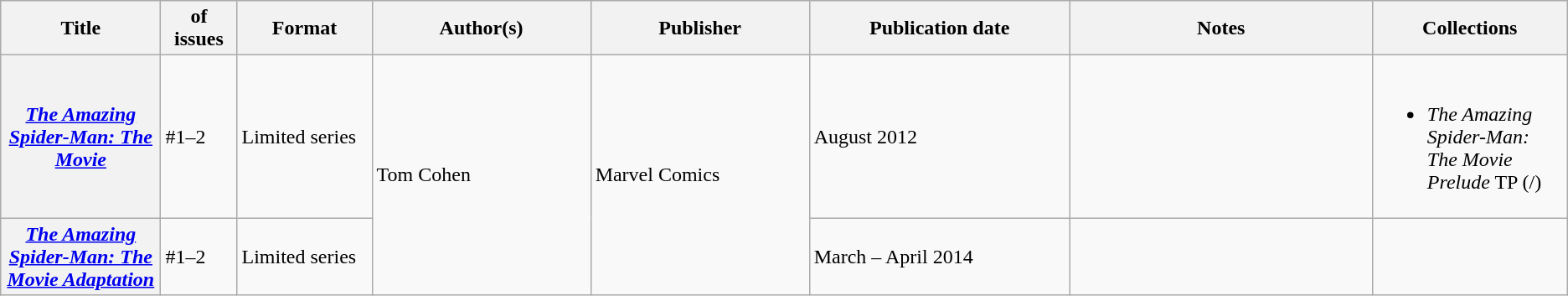<table class="wikitable">
<tr>
<th>Title</th>
<th style="width:40pt"> of issues</th>
<th style="width:75pt">Format</th>
<th style="width:125pt">Author(s)</th>
<th style="width:125pt">Publisher</th>
<th style="width:150pt">Publication date</th>
<th style="width:175pt">Notes</th>
<th>Collections</th>
</tr>
<tr>
<th><em><a href='#'>The Amazing Spider-Man: The Movie</a></em></th>
<td>#1–2</td>
<td>Limited series</td>
<td rowspan="2">Tom Cohen</td>
<td rowspan="2">Marvel Comics</td>
<td>August 2012</td>
<td></td>
<td><br><ul><li><em>The Amazing Spider-Man: The Movie Prelude</em> TP (/)</li></ul></td>
</tr>
<tr>
<th><em><a href='#'>The Amazing Spider-Man: The Movie Adaptation</a></em></th>
<td>#1–2</td>
<td>Limited series</td>
<td>March – April 2014</td>
<td></td>
<td></td>
</tr>
</table>
